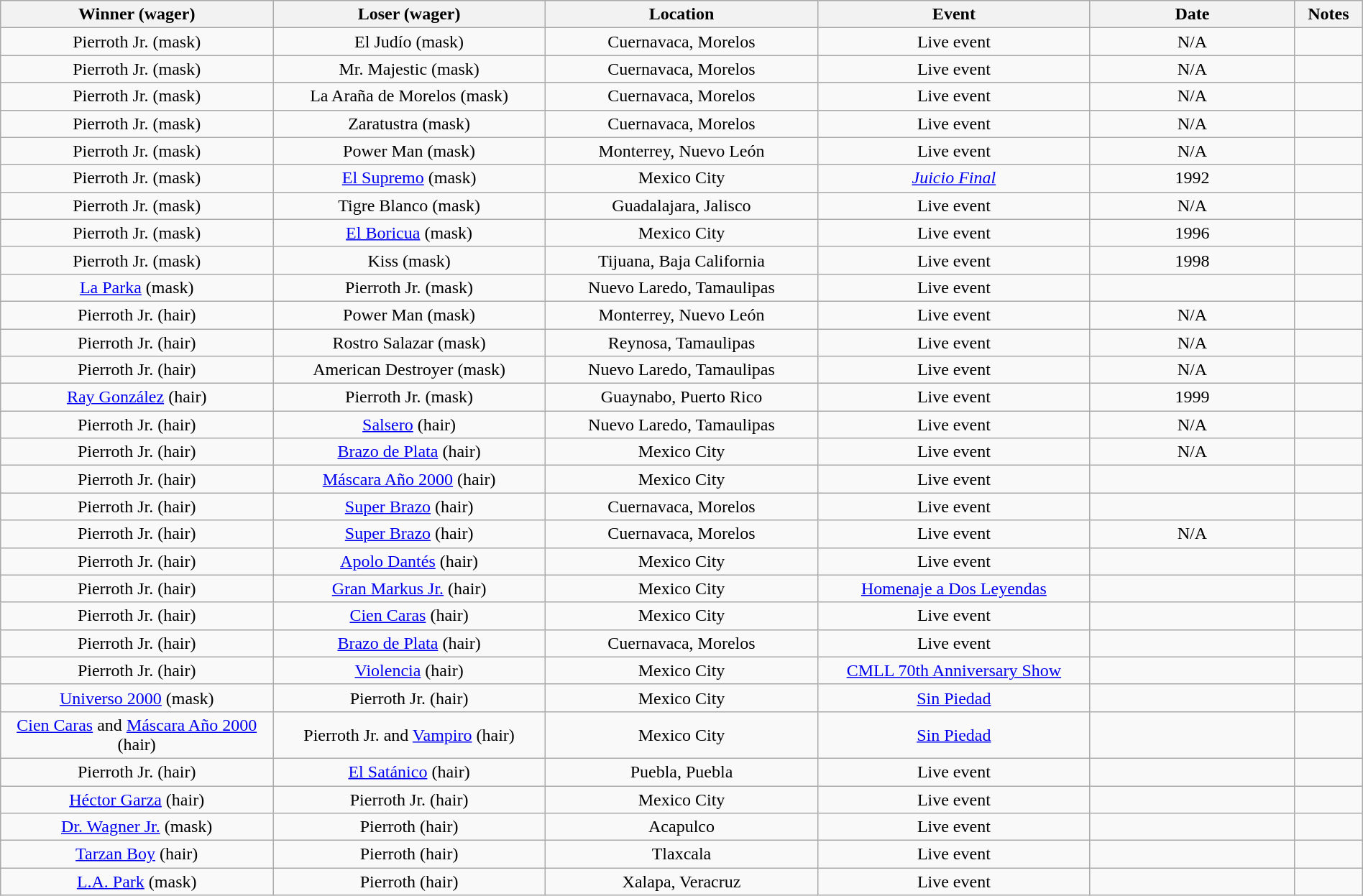<table class="wikitable sortable" width=100%  style="text-align: center">
<tr>
<th width=20% scope="col">Winner (wager)</th>
<th width=20% scope="col">Loser (wager)</th>
<th width=20% scope="col">Location</th>
<th width=20% scope="col">Event</th>
<th width=15% scope="col">Date</th>
<th class="unsortable" width=5% scope="col">Notes</th>
</tr>
<tr>
<td>Pierroth Jr. (mask)</td>
<td>El Judío (mask)</td>
<td>Cuernavaca, Morelos</td>
<td>Live event</td>
<td>N/A</td>
<td></td>
</tr>
<tr>
<td>Pierroth Jr. (mask)</td>
<td>Mr. Majestic (mask)</td>
<td>Cuernavaca, Morelos</td>
<td>Live event</td>
<td>N/A</td>
<td></td>
</tr>
<tr>
<td>Pierroth Jr. (mask)</td>
<td>La Araña de Morelos (mask)</td>
<td>Cuernavaca, Morelos</td>
<td>Live event</td>
<td>N/A</td>
<td></td>
</tr>
<tr>
<td>Pierroth Jr. (mask)</td>
<td>Zaratustra (mask)</td>
<td>Cuernavaca, Morelos</td>
<td>Live event</td>
<td>N/A</td>
<td></td>
</tr>
<tr>
<td>Pierroth Jr. (mask)</td>
<td>Power Man (mask)</td>
<td>Monterrey, Nuevo León</td>
<td>Live event</td>
<td>N/A</td>
<td></td>
</tr>
<tr>
<td>Pierroth Jr. (mask)</td>
<td><a href='#'>El Supremo</a> (mask)</td>
<td>Mexico City</td>
<td><em><a href='#'>Juicio Final</a></em></td>
<td>1992</td>
<td></td>
</tr>
<tr>
<td>Pierroth Jr. (mask)</td>
<td>Tigre Blanco (mask)</td>
<td>Guadalajara, Jalisco</td>
<td>Live event</td>
<td>N/A</td>
<td></td>
</tr>
<tr>
<td>Pierroth Jr. (mask)</td>
<td><a href='#'>El Boricua</a> (mask)</td>
<td>Mexico City</td>
<td>Live event</td>
<td>1996</td>
<td></td>
</tr>
<tr>
<td>Pierroth Jr. (mask)</td>
<td>Kiss (mask)</td>
<td>Tijuana, Baja California</td>
<td>Live event</td>
<td>1998</td>
<td></td>
</tr>
<tr>
<td><a href='#'>La Parka</a> (mask)</td>
<td>Pierroth Jr. (mask)</td>
<td>Nuevo Laredo, Tamaulipas</td>
<td>Live event</td>
<td></td>
<td></td>
</tr>
<tr>
<td>Pierroth Jr. (hair)</td>
<td>Power Man (mask)</td>
<td>Monterrey, Nuevo León</td>
<td>Live event</td>
<td>N/A</td>
<td></td>
</tr>
<tr>
<td>Pierroth Jr. (hair)</td>
<td>Rostro Salazar (mask)</td>
<td>Reynosa, Tamaulipas</td>
<td>Live event</td>
<td>N/A</td>
<td></td>
</tr>
<tr>
<td>Pierroth Jr. (hair)</td>
<td>American Destroyer (mask)</td>
<td>Nuevo Laredo, Tamaulipas</td>
<td>Live event</td>
<td>N/A</td>
<td></td>
</tr>
<tr>
<td><a href='#'>Ray González</a> (hair)</td>
<td>Pierroth Jr. (mask)</td>
<td>Guaynabo, Puerto Rico</td>
<td>Live event</td>
<td>1999</td>
<td></td>
</tr>
<tr>
<td>Pierroth Jr. (hair)</td>
<td><a href='#'>Salsero</a> (hair)</td>
<td>Nuevo Laredo, Tamaulipas</td>
<td>Live event</td>
<td>N/A</td>
<td></td>
</tr>
<tr>
<td>Pierroth Jr. (hair)</td>
<td><a href='#'>Brazo de Plata</a> (hair)</td>
<td>Mexico City</td>
<td>Live event</td>
<td>N/A</td>
<td></td>
</tr>
<tr>
<td>Pierroth Jr. (hair)</td>
<td><a href='#'>Máscara Año 2000</a> (hair)</td>
<td>Mexico City</td>
<td>Live event</td>
<td></td>
<td></td>
</tr>
<tr>
<td>Pierroth Jr. (hair)</td>
<td><a href='#'>Super Brazo</a> (hair)</td>
<td>Cuernavaca, Morelos</td>
<td>Live event</td>
<td></td>
<td></td>
</tr>
<tr>
<td>Pierroth Jr. (hair)</td>
<td><a href='#'>Super Brazo</a> (hair)</td>
<td>Cuernavaca, Morelos</td>
<td>Live event</td>
<td>N/A</td>
<td></td>
</tr>
<tr>
<td>Pierroth Jr. (hair)</td>
<td><a href='#'>Apolo Dantés</a> (hair)</td>
<td>Mexico City</td>
<td>Live event</td>
<td></td>
<td></td>
</tr>
<tr>
<td>Pierroth Jr. (hair)</td>
<td><a href='#'>Gran Markus Jr.</a> (hair)</td>
<td>Mexico City</td>
<td><a href='#'>Homenaje a Dos Leyendas</a></td>
<td></td>
<td></td>
</tr>
<tr>
<td>Pierroth Jr. (hair)</td>
<td><a href='#'>Cien Caras</a> (hair)</td>
<td>Mexico City</td>
<td>Live event</td>
<td></td>
<td></td>
</tr>
<tr>
<td>Pierroth Jr. (hair)</td>
<td><a href='#'>Brazo de Plata</a> (hair)</td>
<td>Cuernavaca, Morelos</td>
<td>Live event</td>
<td></td>
<td></td>
</tr>
<tr>
<td>Pierroth Jr. (hair)</td>
<td><a href='#'>Violencia</a> (hair)</td>
<td>Mexico City</td>
<td><a href='#'>CMLL 70th Anniversary Show</a></td>
<td></td>
<td></td>
</tr>
<tr>
<td><a href='#'>Universo 2000</a> (mask)</td>
<td>Pierroth Jr. (hair)</td>
<td>Mexico City</td>
<td><a href='#'>Sin Piedad</a></td>
<td></td>
<td></td>
</tr>
<tr>
<td><a href='#'>Cien Caras</a> and <a href='#'>Máscara Año 2000</a> (hair)</td>
<td>Pierroth Jr. and <a href='#'>Vampiro</a> (hair)</td>
<td>Mexico City</td>
<td><a href='#'>Sin Piedad</a></td>
<td></td>
<td></td>
</tr>
<tr>
<td>Pierroth Jr. (hair)</td>
<td><a href='#'>El Satánico</a> (hair)</td>
<td>Puebla, Puebla</td>
<td>Live event</td>
<td></td>
<td></td>
</tr>
<tr>
<td><a href='#'>Héctor Garza</a> (hair)</td>
<td>Pierroth Jr. (hair)</td>
<td>Mexico City</td>
<td>Live event</td>
<td></td>
<td></td>
</tr>
<tr>
<td><a href='#'>Dr. Wagner Jr.</a> (mask)</td>
<td>Pierroth (hair)</td>
<td>Acapulco</td>
<td>Live event</td>
<td></td>
<td></td>
</tr>
<tr>
<td><a href='#'>Tarzan Boy</a> (hair)</td>
<td>Pierroth (hair)</td>
<td>Tlaxcala</td>
<td>Live event</td>
<td></td>
<td></td>
</tr>
<tr>
<td><a href='#'>L.A. Park</a> (mask)</td>
<td>Pierroth (hair)</td>
<td>Xalapa, Veracruz</td>
<td>Live event</td>
<td></td>
<td></td>
</tr>
</table>
